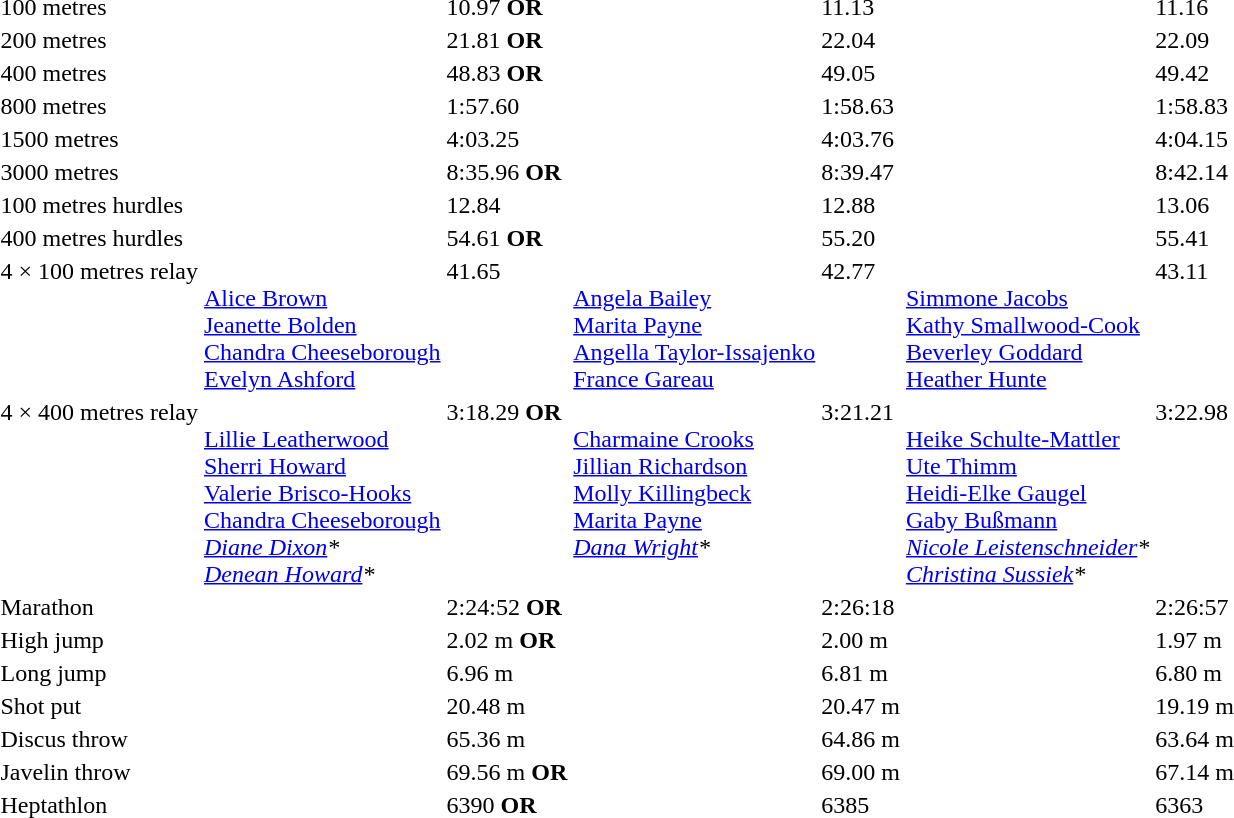<table>
<tr>
<td>100 metres<br></td>
<td></td>
<td>10.97 <strong>OR</strong></td>
<td></td>
<td>11.13</td>
<td></td>
<td>11.16</td>
</tr>
<tr>
<td>200 metres<br></td>
<td></td>
<td>21.81 <strong>OR</strong></td>
<td></td>
<td>22.04</td>
<td></td>
<td>22.09</td>
</tr>
<tr>
<td>400 metres<br></td>
<td></td>
<td>48.83 <strong>OR</strong></td>
<td></td>
<td>49.05</td>
<td></td>
<td>49.42</td>
</tr>
<tr>
<td>800 metres<br></td>
<td></td>
<td>1:57.60</td>
<td></td>
<td>1:58.63</td>
<td></td>
<td>1:58.83</td>
</tr>
<tr>
<td>1500 metres<br></td>
<td></td>
<td>4:03.25</td>
<td></td>
<td>4:03.76</td>
<td></td>
<td>4:04.15</td>
</tr>
<tr>
<td>3000 metres<br></td>
<td></td>
<td>8:35.96 <strong>OR</strong></td>
<td></td>
<td>8:39.47</td>
<td></td>
<td>8:42.14</td>
</tr>
<tr>
<td rowspan=2>100 metres hurdles<br></td>
<td rowspan=2></td>
<td rowspan=2>12.84</td>
<td rowspan=2></td>
<td rowspan=2>12.88</td>
<td></td>
<td rowspan=2>13.06</td>
</tr>
<tr>
<td></td>
</tr>
<tr>
<td>400 metres hurdles<br></td>
<td></td>
<td>54.61 <strong>OR</strong></td>
<td></td>
<td>55.20</td>
<td></td>
<td>55.41</td>
</tr>
<tr valign="top">
<td>4 × 100 metres relay<br></td>
<td><br><a href='#'>Alice Brown</a><br><a href='#'>Jeanette Bolden</a><br><a href='#'>Chandra Cheeseborough</a><br><a href='#'>Evelyn Ashford</a></td>
<td>41.65</td>
<td><br><a href='#'>Angela Bailey</a><br><a href='#'>Marita Payne</a><br><a href='#'>Angella Taylor-Issajenko</a><br><a href='#'>France Gareau</a></td>
<td>42.77</td>
<td><br><a href='#'>Simmone Jacobs</a><br><a href='#'>Kathy Smallwood-Cook</a><br><a href='#'>Beverley Goddard</a><br><a href='#'>Heather Hunte</a></td>
<td>43.11</td>
</tr>
<tr valign="top">
<td>4 × 400 metres relay<br></td>
<td><br><a href='#'>Lillie Leatherwood</a><br><a href='#'>Sherri Howard</a><br><a href='#'>Valerie Brisco-Hooks</a><br><a href='#'>Chandra Cheeseborough</a><br><em><a href='#'>Diane Dixon</a>*</em><br><em><a href='#'>Denean Howard</a>*</em></td>
<td>3:18.29 <strong>OR</strong></td>
<td><br><a href='#'>Charmaine Crooks</a><br><a href='#'>Jillian Richardson</a><br><a href='#'>Molly Killingbeck</a><br><a href='#'>Marita Payne</a><br><em><a href='#'>Dana Wright</a>*</em></td>
<td>3:21.21</td>
<td><br><a href='#'>Heike Schulte-Mattler</a><br><a href='#'>Ute Thimm</a><br><a href='#'>Heidi-Elke Gaugel</a><br><a href='#'>Gaby Bußmann</a><br><em><a href='#'>Nicole Leistenschneider</a>*</em><br><em><a href='#'>Christina Sussiek</a>*</em></td>
<td>3:22.98</td>
</tr>
<tr>
<td>Marathon<br></td>
<td></td>
<td>2:24:52 <strong>OR</strong></td>
<td></td>
<td>2:26:18</td>
<td></td>
<td>2:26:57</td>
</tr>
<tr>
<td>High jump<br></td>
<td></td>
<td>2.02 m <strong>OR</strong></td>
<td></td>
<td>2.00 m</td>
<td></td>
<td>1.97 m</td>
</tr>
<tr>
<td>Long jump<br></td>
<td></td>
<td>6.96 m</td>
<td></td>
<td>6.81 m</td>
<td></td>
<td>6.80 m</td>
</tr>
<tr>
<td>Shot put<br></td>
<td></td>
<td>20.48 m</td>
<td></td>
<td>20.47 m</td>
<td></td>
<td>19.19 m</td>
</tr>
<tr>
<td>Discus throw<br></td>
<td></td>
<td>65.36 m</td>
<td></td>
<td>64.86 m</td>
<td></td>
<td>63.64 m</td>
</tr>
<tr>
<td>Javelin throw<br></td>
<td></td>
<td>69.56 m <strong>OR</strong></td>
<td></td>
<td>69.00 m</td>
<td></td>
<td>67.14 m</td>
</tr>
<tr>
<td>Heptathlon<br></td>
<td></td>
<td>6390 <strong>OR</strong></td>
<td></td>
<td>6385</td>
<td></td>
<td>6363</td>
</tr>
</table>
